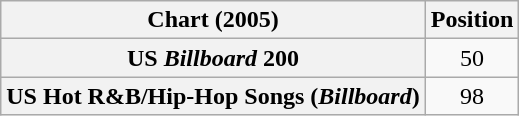<table class="wikitable plainrowheaders" style="text-align:center">
<tr>
<th scope="col">Chart (2005)</th>
<th scope="col">Position</th>
</tr>
<tr>
<th scope="row">US <em>Billboard</em> 200</th>
<td>50</td>
</tr>
<tr>
<th scope="row">US Hot R&B/Hip-Hop Songs (<em>Billboard</em>)</th>
<td>98</td>
</tr>
</table>
